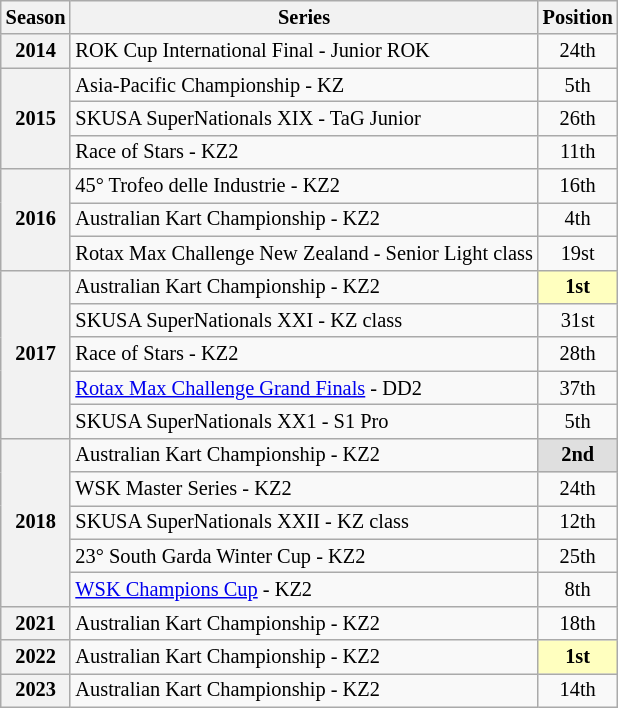<table class="wikitable" style="font-size: 85%; text-align:center">
<tr>
<th>Season</th>
<th>Series</th>
<th>Position</th>
</tr>
<tr>
<th>2014</th>
<td align="left">ROK Cup International Final - Junior ROK</td>
<td>24th</td>
</tr>
<tr>
<th rowspan="3">2015</th>
<td align="left">Asia-Pacific Championship - KZ</td>
<td>5th</td>
</tr>
<tr>
<td align="left">SKUSA SuperNationals XIX - TaG Junior</td>
<td>26th</td>
</tr>
<tr>
<td align="left">Race of Stars - KZ2</td>
<td>11th</td>
</tr>
<tr>
<th rowspan="3">2016</th>
<td align="left">45° Trofeo delle Industrie - KZ2</td>
<td>16th</td>
</tr>
<tr>
<td align="left">Australian Kart Championship - KZ2</td>
<td>4th</td>
</tr>
<tr>
<td align="left">Rotax Max Challenge New Zealand - Senior Light class</td>
<td>19st</td>
</tr>
<tr>
<th rowspan="5">2017</th>
<td align="left">Australian Kart Championship - KZ2</td>
<td style="background:#FFFFBF;"><strong>1st</strong></td>
</tr>
<tr>
<td align="left">SKUSA SuperNationals XXI - KZ class</td>
<td>31st</td>
</tr>
<tr>
<td align="left">Race of Stars - KZ2</td>
<td>28th</td>
</tr>
<tr>
<td align="left"><a href='#'>Rotax Max Challenge Grand Finals</a> - DD2</td>
<td>37th</td>
</tr>
<tr>
<td align="left">SKUSA SuperNationals XX1 - S1 Pro</td>
<td>5th</td>
</tr>
<tr>
<th rowspan="5">2018</th>
<td align="left">Australian Kart Championship - KZ2</td>
<td style="background:#dfdfdf;"><strong>2nd</strong></td>
</tr>
<tr>
<td align="left">WSK Master Series - KZ2</td>
<td>24th</td>
</tr>
<tr>
<td align="left">SKUSA SuperNationals XXII - KZ class</td>
<td>12th</td>
</tr>
<tr>
<td align="left">23° South Garda Winter Cup - KZ2</td>
<td>25th</td>
</tr>
<tr>
<td align="left"><a href='#'>WSK Champions Cup</a> - KZ2</td>
<td>8th</td>
</tr>
<tr>
<th>2021</th>
<td align="left">Australian Kart Championship - KZ2</td>
<td>18th</td>
</tr>
<tr>
<th>2022</th>
<td align="left">Australian Kart Championship - KZ2</td>
<td style="background:#FFFFBF;"><strong>1st</strong></td>
</tr>
<tr>
<th>2023</th>
<td align="left">Australian Kart Championship - KZ2</td>
<td>14th</td>
</tr>
</table>
